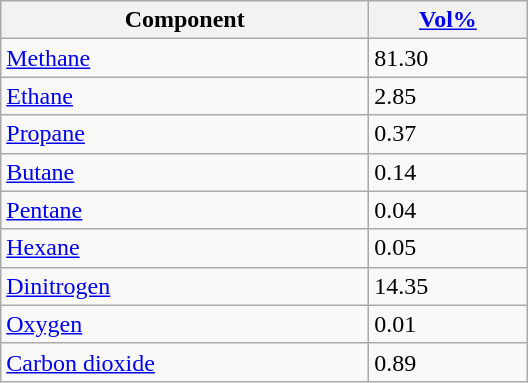<table class="wikitable" style="float:right; clear:right; width:22em; margin:0 0 0.5em 1em;">
<tr>
<th>Component</th>
<th><a href='#'>Vol%</a></th>
</tr>
<tr>
<td><a href='#'>Methane</a></td>
<td>81.30</td>
</tr>
<tr>
<td><a href='#'>Ethane</a></td>
<td>2.85</td>
</tr>
<tr>
<td><a href='#'>Propane</a></td>
<td>0.37</td>
</tr>
<tr>
<td><a href='#'>Butane</a></td>
<td>0.14</td>
</tr>
<tr>
<td><a href='#'>Pentane</a></td>
<td>0.04</td>
</tr>
<tr>
<td><a href='#'>Hexane</a></td>
<td>0.05</td>
</tr>
<tr>
<td><a href='#'>Dinitrogen</a></td>
<td>14.35</td>
</tr>
<tr>
<td><a href='#'>Oxygen</a></td>
<td>0.01</td>
</tr>
<tr>
<td><a href='#'>Carbon dioxide</a></td>
<td>0.89</td>
</tr>
</table>
